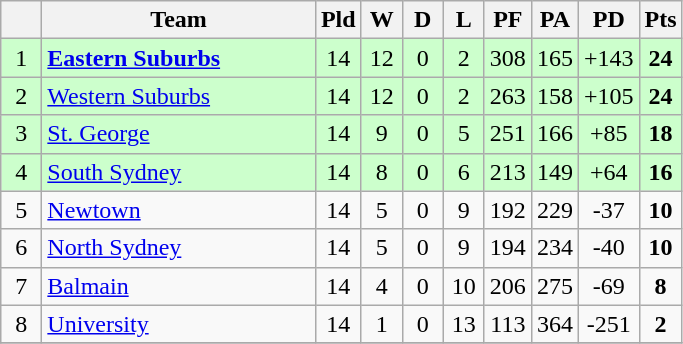<table class="wikitable" style="text-align:center;">
<tr>
<th width=20 abbr="Position"></th>
<th width=175>Team</th>
<th width=20 abbr="Played">Pld</th>
<th width=20 abbr="Won">W</th>
<th width=20 abbr="Drawn">D</th>
<th width=20 abbr="Lost">L</th>
<th width=20 abbr="Points for">PF</th>
<th width=20 abbr="Points against">PA</th>
<th width=20 abbr="Points difference">PD</th>
<th width=20 abbr="Points">Pts</th>
</tr>
<tr style="background: #ccffcc;">
<td>1</td>
<td style="text-align:left;"> <strong><a href='#'>Eastern Suburbs</a></strong></td>
<td>14</td>
<td>12</td>
<td>0</td>
<td>2</td>
<td>308</td>
<td>165</td>
<td>+143</td>
<td><strong>24</strong></td>
</tr>
<tr style="background: #ccffcc;">
<td>2</td>
<td style="text-align:left;"> <a href='#'>Western Suburbs</a></td>
<td>14</td>
<td>12</td>
<td>0</td>
<td>2</td>
<td>263</td>
<td>158</td>
<td>+105</td>
<td><strong>24</strong></td>
</tr>
<tr style="background: #ccffcc;">
<td>3</td>
<td style="text-align:left;"> <a href='#'>St. George</a></td>
<td>14</td>
<td>9</td>
<td>0</td>
<td>5</td>
<td>251</td>
<td>166</td>
<td>+85</td>
<td><strong>18</strong></td>
</tr>
<tr style="background: #ccffcc;">
<td>4</td>
<td style="text-align:left;"> <a href='#'>South Sydney</a></td>
<td>14</td>
<td>8</td>
<td>0</td>
<td>6</td>
<td>213</td>
<td>149</td>
<td>+64</td>
<td><strong>16</strong></td>
</tr>
<tr>
<td>5</td>
<td style="text-align:left;"> <a href='#'>Newtown</a></td>
<td>14</td>
<td>5</td>
<td>0</td>
<td>9</td>
<td>192</td>
<td>229</td>
<td>-37</td>
<td><strong>10</strong></td>
</tr>
<tr>
<td>6</td>
<td style="text-align:left;"> <a href='#'>North Sydney</a></td>
<td>14</td>
<td>5</td>
<td>0</td>
<td>9</td>
<td>194</td>
<td>234</td>
<td>-40</td>
<td><strong>10</strong></td>
</tr>
<tr>
<td>7</td>
<td style="text-align:left;"> <a href='#'>Balmain</a></td>
<td>14</td>
<td>4</td>
<td>0</td>
<td>10</td>
<td>206</td>
<td>275</td>
<td>-69</td>
<td><strong>8</strong></td>
</tr>
<tr>
<td>8</td>
<td style="text-align:left;"> <a href='#'>University</a></td>
<td>14</td>
<td>1</td>
<td>0</td>
<td>13</td>
<td>113</td>
<td>364</td>
<td>-251</td>
<td><strong>2</strong></td>
</tr>
<tr>
</tr>
</table>
